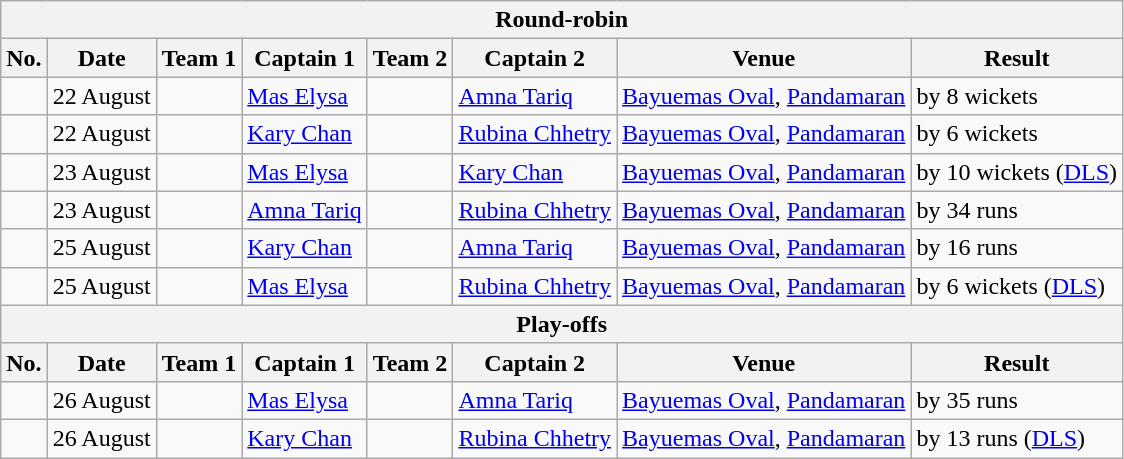<table class="wikitable">
<tr>
<th colspan="9">Round-robin</th>
</tr>
<tr>
<th>No.</th>
<th>Date</th>
<th>Team 1</th>
<th>Captain 1</th>
<th>Team 2</th>
<th>Captain 2</th>
<th>Venue</th>
<th>Result</th>
</tr>
<tr>
<td></td>
<td>22 August</td>
<td></td>
<td><a href='#'>Mas Elysa</a></td>
<td></td>
<td><a href='#'>Amna Tariq</a></td>
<td><a href='#'>Bayuemas Oval</a>, <a href='#'>Pandamaran</a></td>
<td> by 8 wickets</td>
</tr>
<tr>
<td></td>
<td>22 August</td>
<td></td>
<td><a href='#'>Kary Chan</a></td>
<td></td>
<td><a href='#'>Rubina Chhetry</a></td>
<td><a href='#'>Bayuemas Oval</a>, <a href='#'>Pandamaran</a></td>
<td> by 6 wickets</td>
</tr>
<tr>
<td></td>
<td>23 August</td>
<td></td>
<td><a href='#'>Mas Elysa</a></td>
<td></td>
<td><a href='#'>Kary Chan</a></td>
<td><a href='#'>Bayuemas Oval</a>, <a href='#'>Pandamaran</a></td>
<td> by 10 wickets (<a href='#'>DLS</a>)</td>
</tr>
<tr>
<td></td>
<td>23 August</td>
<td></td>
<td><a href='#'>Amna Tariq</a></td>
<td></td>
<td><a href='#'>Rubina Chhetry</a></td>
<td><a href='#'>Bayuemas Oval</a>, <a href='#'>Pandamaran</a></td>
<td> by 34 runs</td>
</tr>
<tr>
<td></td>
<td>25 August</td>
<td></td>
<td><a href='#'>Kary Chan</a></td>
<td></td>
<td><a href='#'>Amna Tariq</a></td>
<td><a href='#'>Bayuemas Oval</a>, <a href='#'>Pandamaran</a></td>
<td> by 16 runs</td>
</tr>
<tr>
<td></td>
<td>25 August</td>
<td></td>
<td><a href='#'>Mas Elysa</a></td>
<td></td>
<td><a href='#'>Rubina Chhetry</a></td>
<td><a href='#'>Bayuemas Oval</a>, <a href='#'>Pandamaran</a></td>
<td> by 6 wickets (<a href='#'>DLS</a>)</td>
</tr>
<tr>
<th colspan="9">Play-offs</th>
</tr>
<tr>
<th>No.</th>
<th>Date</th>
<th>Team 1</th>
<th>Captain 1</th>
<th>Team 2</th>
<th>Captain 2</th>
<th>Venue</th>
<th>Result</th>
</tr>
<tr>
<td></td>
<td>26 August</td>
<td></td>
<td><a href='#'>Mas Elysa</a></td>
<td></td>
<td><a href='#'>Amna Tariq</a></td>
<td><a href='#'>Bayuemas Oval</a>, <a href='#'>Pandamaran</a></td>
<td> by 35 runs</td>
</tr>
<tr>
<td></td>
<td>26 August</td>
<td></td>
<td><a href='#'>Kary Chan</a></td>
<td></td>
<td><a href='#'>Rubina Chhetry</a></td>
<td><a href='#'>Bayuemas Oval</a>, <a href='#'>Pandamaran</a></td>
<td> by 13 runs (<a href='#'>DLS</a>)</td>
</tr>
</table>
